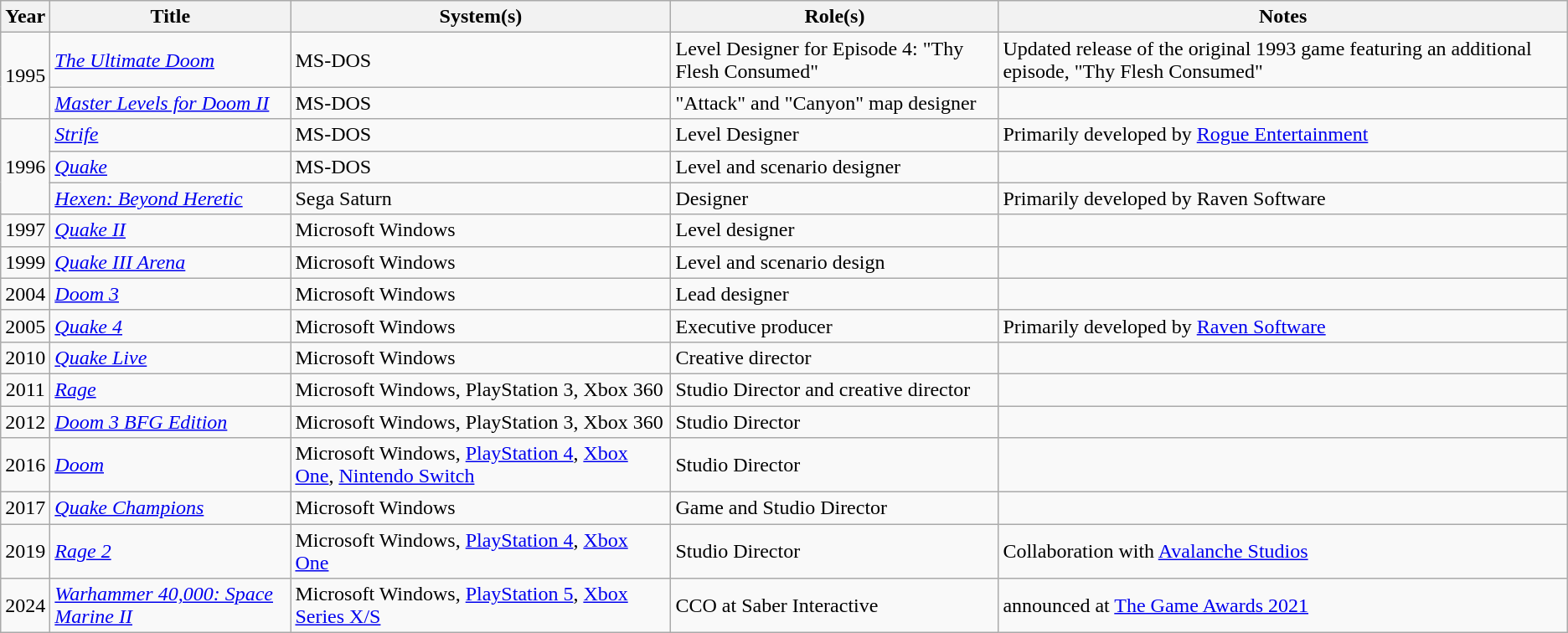<table class="wikitable">
<tr>
<th>Year</th>
<th>Title</th>
<th>System(s)</th>
<th>Role(s)</th>
<th>Notes</th>
</tr>
<tr>
<td style="text-align:center;" rowspan="2">1995</td>
<td style="text-align:left;"><em><a href='#'>The Ultimate Doom</a></em></td>
<td>MS-DOS</td>
<td>Level Designer for Episode 4: "Thy Flesh Consumed"</td>
<td>Updated release of the original 1993 game featuring an additional episode, "Thy Flesh Consumed"</td>
</tr>
<tr>
<td style="text-align:left;"><em><a href='#'>Master Levels for Doom II</a></em></td>
<td>MS-DOS</td>
<td>"Attack" and "Canyon" map designer</td>
<td></td>
</tr>
<tr>
<td style="text-align:center;" rowspan="3">1996</td>
<td style="text-align:left;"><em><a href='#'>Strife</a></em></td>
<td>MS-DOS</td>
<td>Level Designer</td>
<td>Primarily developed by <a href='#'>Rogue Entertainment</a></td>
</tr>
<tr>
<td style="text-align:left;"><em><a href='#'>Quake</a></em></td>
<td>MS-DOS</td>
<td>Level and scenario designer</td>
<td></td>
</tr>
<tr>
<td style="text-align:left;"><em><a href='#'>Hexen: Beyond Heretic</a></em></td>
<td>Sega Saturn</td>
<td>Designer</td>
<td>Primarily developed by Raven Software</td>
</tr>
<tr>
<td style="text-align:center;">1997</td>
<td style="text-align:left;"><em><a href='#'>Quake II</a></em></td>
<td>Microsoft Windows</td>
<td>Level designer</td>
<td></td>
</tr>
<tr>
<td style="text-align:center;">1999</td>
<td style="text-align:left;"><em><a href='#'>Quake III Arena</a></em></td>
<td>Microsoft Windows</td>
<td>Level and scenario design</td>
<td></td>
</tr>
<tr>
<td style="text-align:center;">2004</td>
<td style="text-align:left;"><em><a href='#'>Doom 3</a></em></td>
<td>Microsoft Windows</td>
<td>Lead designer</td>
<td></td>
</tr>
<tr>
<td style="text-align:center;">2005</td>
<td style="text-align:left;"><em><a href='#'>Quake 4</a></em></td>
<td>Microsoft Windows</td>
<td>Executive producer</td>
<td>Primarily developed by <a href='#'>Raven Software</a></td>
</tr>
<tr>
<td style="text-align:center;">2010</td>
<td style="text-align:left;"><em><a href='#'>Quake Live</a></em></td>
<td>Microsoft Windows</td>
<td>Creative director</td>
<td></td>
</tr>
<tr>
<td style="text-align:center;">2011</td>
<td style="text-align:left;"><em><a href='#'>Rage</a></em></td>
<td>Microsoft Windows, PlayStation 3, Xbox 360</td>
<td>Studio Director and creative director</td>
<td></td>
</tr>
<tr>
<td style="text-align:center;">2012</td>
<td style="text-align:left;"><em><a href='#'>Doom 3 BFG Edition</a></em></td>
<td>Microsoft Windows, PlayStation 3, Xbox 360</td>
<td>Studio Director</td>
<td></td>
</tr>
<tr>
<td style="text-align:center;">2016</td>
<td style="text-align:left;"><em><a href='#'>Doom</a></em></td>
<td>Microsoft Windows, <a href='#'>PlayStation 4</a>, <a href='#'>Xbox One</a>, <a href='#'>Nintendo Switch</a></td>
<td>Studio Director</td>
<td></td>
</tr>
<tr>
<td style="text-align:center;">2017</td>
<td style="text-align:left;"><em><a href='#'>Quake Champions</a></em></td>
<td>Microsoft Windows</td>
<td>Game and Studio Director</td>
<td></td>
</tr>
<tr>
<td style="text-align:center;">2019</td>
<td style="text-align:left;"><em><a href='#'>Rage 2</a></em></td>
<td>Microsoft Windows, <a href='#'>PlayStation 4</a>, <a href='#'>Xbox One</a></td>
<td>Studio Director</td>
<td>Collaboration with <a href='#'>Avalanche Studios</a></td>
</tr>
<tr>
<td style="text-align:center;">2024</td>
<td style="text-align:left;"><em><a href='#'>Warhammer 40,000: Space Marine II</a></em></td>
<td>Microsoft Windows, <a href='#'>PlayStation 5</a>, <a href='#'>Xbox Series X/S</a></td>
<td>CCO at Saber Interactive</td>
<td>announced at <a href='#'>The Game Awards 2021</a></td>
</tr>
</table>
